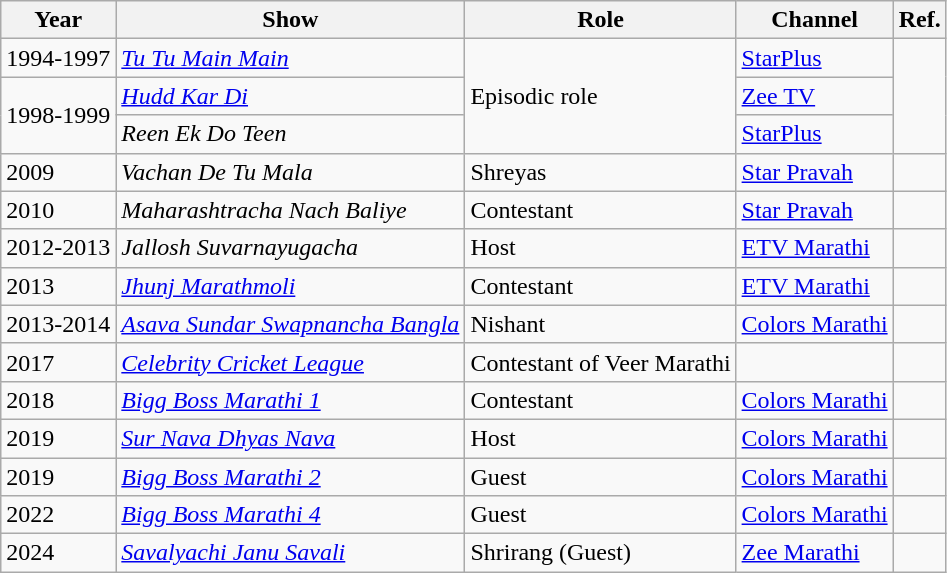<table class="wikitable">
<tr>
<th>Year</th>
<th>Show</th>
<th>Role</th>
<th>Channel</th>
<th>Ref.</th>
</tr>
<tr>
<td>1994-1997</td>
<td><em><a href='#'>Tu Tu Main Main</a></em></td>
<td rowspan="3">Episodic role</td>
<td><a href='#'>StarPlus</a></td>
<td rowspan="3"></td>
</tr>
<tr>
<td rowspan="2">1998-1999</td>
<td><em><a href='#'>Hudd Kar Di</a></em></td>
<td><a href='#'>Zee TV</a></td>
</tr>
<tr>
<td><em>Reen Ek Do Teen</em></td>
<td><a href='#'>StarPlus</a></td>
</tr>
<tr>
<td>2009</td>
<td><em>Vachan De Tu Mala</em></td>
<td>Shreyas</td>
<td><a href='#'>Star Pravah</a></td>
<td></td>
</tr>
<tr>
<td>2010</td>
<td><em>Maharashtracha Nach Baliye</em></td>
<td>Contestant</td>
<td><a href='#'>Star Pravah</a></td>
<td></td>
</tr>
<tr>
<td>2012-2013</td>
<td><em>Jallosh Suvarnayugacha</em></td>
<td>Host</td>
<td><a href='#'>ETV Marathi</a></td>
<td></td>
</tr>
<tr>
<td>2013</td>
<td><em><a href='#'>Jhunj Marathmoli</a></em></td>
<td>Contestant</td>
<td><a href='#'>ETV Marathi</a></td>
<td></td>
</tr>
<tr>
<td>2013-2014</td>
<td><em><a href='#'>Asava Sundar Swapnancha Bangla</a></em></td>
<td>Nishant</td>
<td><a href='#'>Colors Marathi</a></td>
<td></td>
</tr>
<tr>
<td>2017</td>
<td><em><a href='#'>Celebrity Cricket League</a></em></td>
<td>Contestant of Veer Marathi</td>
<td></td>
<td></td>
</tr>
<tr>
<td>2018</td>
<td><em><a href='#'>Bigg Boss Marathi 1</a></em></td>
<td>Contestant</td>
<td><a href='#'>Colors Marathi</a></td>
<td></td>
</tr>
<tr>
<td>2019</td>
<td><em><a href='#'>Sur Nava Dhyas Nava</a></em></td>
<td>Host</td>
<td><a href='#'>Colors Marathi</a></td>
<td></td>
</tr>
<tr>
<td>2019</td>
<td><em><a href='#'>Bigg Boss Marathi 2</a></em></td>
<td>Guest</td>
<td><a href='#'>Colors Marathi</a></td>
<td></td>
</tr>
<tr>
<td>2022</td>
<td><em><a href='#'>Bigg Boss Marathi 4</a></em></td>
<td>Guest</td>
<td><a href='#'>Colors Marathi</a></td>
<td></td>
</tr>
<tr>
<td>2024</td>
<td><em><a href='#'>Savalyachi Janu Savali</a></em></td>
<td>Shrirang (Guest)</td>
<td><a href='#'>Zee Marathi</a></td>
<td></td>
</tr>
</table>
